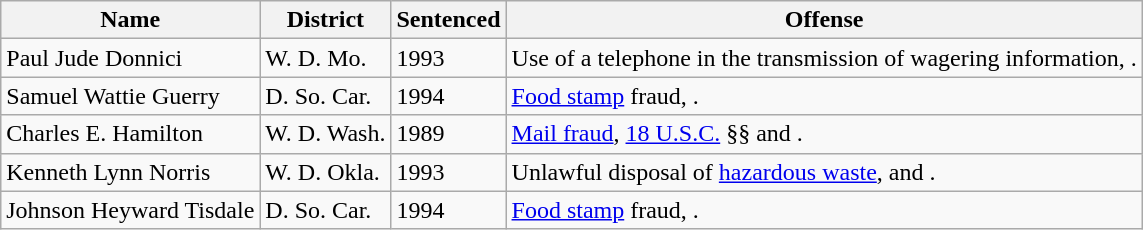<table class="wikitable">
<tr>
<th>Name</th>
<th>District</th>
<th>Sentenced</th>
<th>Offense</th>
</tr>
<tr>
<td>Paul Jude Donnici</td>
<td>W. D. Mo.</td>
<td>1993</td>
<td>Use of a telephone in the transmission of wagering information, .</td>
</tr>
<tr>
<td>Samuel Wattie Guerry</td>
<td>D. So. Car.</td>
<td>1994</td>
<td><a href='#'>Food stamp</a> fraud, .</td>
</tr>
<tr>
<td>Charles E. Hamilton</td>
<td>W. D. Wash.</td>
<td>1989</td>
<td><a href='#'>Mail fraud</a>, <a href='#'>18 U.S.C.</a> §§  and .</td>
</tr>
<tr>
<td>Kenneth Lynn Norris</td>
<td>W. D. Okla.</td>
<td>1993</td>
<td>Unlawful disposal of <a href='#'>hazardous waste</a>,  and .</td>
</tr>
<tr>
<td>Johnson Heyward Tisdale</td>
<td>D. So. Car.</td>
<td>1994</td>
<td><a href='#'>Food stamp</a> fraud, .</td>
</tr>
</table>
